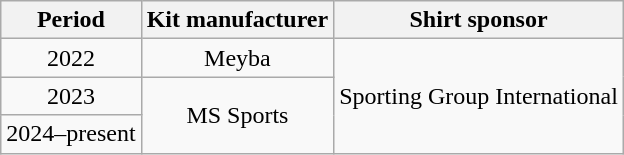<table class="wikitable" style="text-align:center;margin-left:1em;float:center">
<tr>
<th>Period</th>
<th>Kit manufacturer</th>
<th>Shirt sponsor</th>
</tr>
<tr>
<td>2022</td>
<td>Meyba</td>
<td rowspan="3">Sporting Group International</td>
</tr>
<tr>
<td>2023</td>
<td rowspan="2">MS Sports</td>
</tr>
<tr>
<td>2024–present</td>
</tr>
</table>
